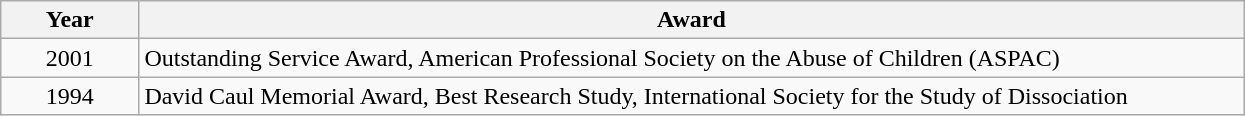<table class = "wikitable">
<tr>
<th style="width:10%;">Year</th>
<th style="width:80%;">Award</th>
</tr>
<tr>
<td style="text-align:center;">2001</td>
<td>Outstanding Service Award, American Professional Society on the Abuse of Children (ASPAC) </td>
</tr>
<tr>
<td style="text-align:center;">1994</td>
<td>David Caul Memorial Award, Best Research Study, International Society for the Study of Dissociation </td>
</tr>
</table>
